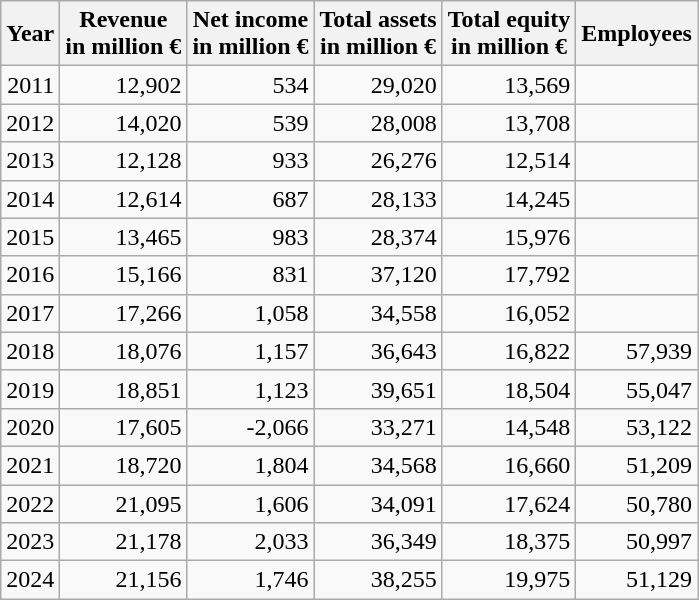<table class="wikitable float-left" style="text-align: right;">
<tr>
<th>Year</th>
<th>Revenue<br>in million €</th>
<th>Net income<br>in million €</th>
<th>Total assets<br>in million €</th>
<th>Total equity<br>in million €</th>
<th>Employees</th>
</tr>
<tr>
<td>2011</td>
<td>12,902</td>
<td>534</td>
<td>29,020</td>
<td>13,569</td>
<td></td>
</tr>
<tr>
<td>2012</td>
<td>14,020</td>
<td>539</td>
<td>28,008</td>
<td>13,708</td>
<td></td>
</tr>
<tr>
<td>2013</td>
<td>12,128</td>
<td>933</td>
<td>26,276</td>
<td>12,514</td>
<td></td>
</tr>
<tr>
<td>2014</td>
<td>12,614</td>
<td>687</td>
<td>28,133</td>
<td>14,245</td>
<td></td>
</tr>
<tr>
<td>2015</td>
<td>13,465</td>
<td>983</td>
<td>28,374</td>
<td>15,976</td>
<td></td>
</tr>
<tr>
<td>2016</td>
<td>15,166</td>
<td>831</td>
<td>37,120</td>
<td>17,792</td>
<td></td>
</tr>
<tr>
<td>2017</td>
<td>17,266</td>
<td>1,058</td>
<td>34,558</td>
<td>16,052</td>
<td></td>
</tr>
<tr>
<td>2018</td>
<td>18,076</td>
<td>1,157</td>
<td>36,643</td>
<td>16,822</td>
<td>57,939</td>
</tr>
<tr>
<td>2019</td>
<td>18,851</td>
<td>1,123</td>
<td>39,651</td>
<td>18,504</td>
<td>55,047</td>
</tr>
<tr>
<td>2020</td>
<td>17,605</td>
<td>-2,066</td>
<td>33,271</td>
<td>14,548</td>
<td>53,122</td>
</tr>
<tr>
<td>2021</td>
<td>18,720</td>
<td>1,804</td>
<td>34,568</td>
<td>16,660</td>
<td>51,209</td>
</tr>
<tr>
<td>2022</td>
<td>21,095</td>
<td>1,606</td>
<td>34,091</td>
<td>17,624</td>
<td>50,780</td>
</tr>
<tr>
<td>2023</td>
<td>21,178</td>
<td>2,033</td>
<td>36,349</td>
<td>18,375</td>
<td>50,997</td>
</tr>
<tr>
<td>2024</td>
<td>21,156</td>
<td>1,746</td>
<td>38,255</td>
<td>19,975</td>
<td>51,129</td>
</tr>
</table>
